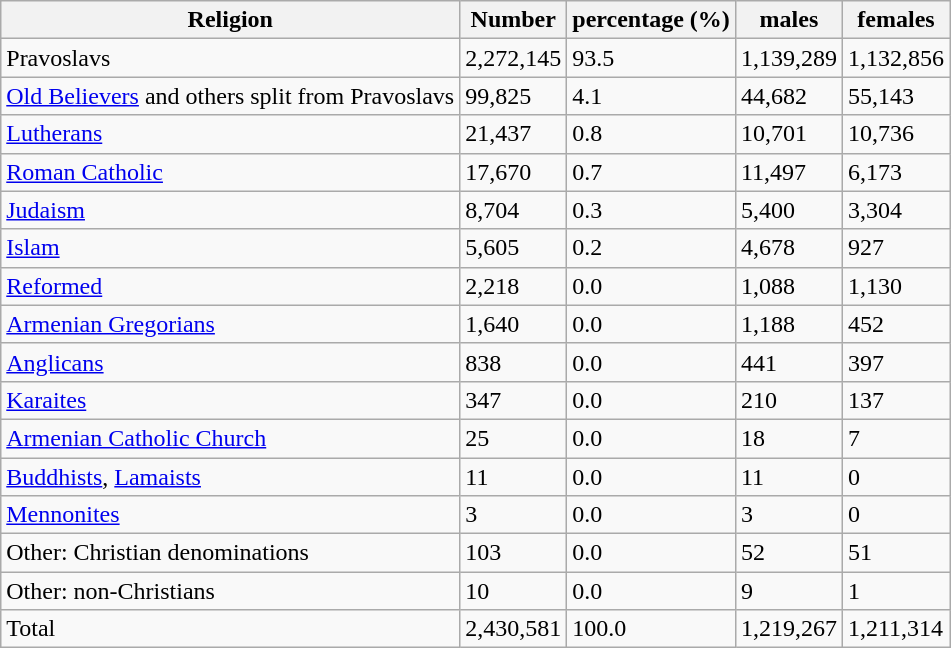<table align="center" class="wikitable plainlinks TablePager">
<tr>
<th>Religion</th>
<th>Number</th>
<th>percentage (%)</th>
<th>males</th>
<th>females</th>
</tr>
<tr ---->
<td>Pravoslavs</td>
<td>2,272,145</td>
<td>93.5</td>
<td>1,139,289</td>
<td>1,132,856</td>
</tr>
<tr ---->
<td><a href='#'>Old Believers</a> and others split from Pravoslavs</td>
<td>99,825</td>
<td>4.1</td>
<td>44,682</td>
<td>55,143</td>
</tr>
<tr ---->
<td><a href='#'>Lutherans</a></td>
<td>21,437</td>
<td>0.8</td>
<td>10,701</td>
<td>10,736</td>
</tr>
<tr ---->
<td><a href='#'>Roman Catholic</a></td>
<td>17,670</td>
<td>0.7</td>
<td>11,497</td>
<td>6,173</td>
</tr>
<tr ---->
<td><a href='#'>Judaism</a></td>
<td>8,704</td>
<td>0.3</td>
<td>5,400</td>
<td>3,304</td>
</tr>
<tr ---->
<td><a href='#'>Islam</a></td>
<td>5,605</td>
<td>0.2</td>
<td>4,678</td>
<td>927</td>
</tr>
<tr ---->
<td><a href='#'>Reformed</a></td>
<td>2,218</td>
<td>0.0</td>
<td>1,088</td>
<td>1,130</td>
</tr>
<tr ---->
<td><a href='#'>Armenian Gregorians</a></td>
<td>1,640</td>
<td>0.0</td>
<td>1,188</td>
<td>452</td>
</tr>
<tr ---->
<td><a href='#'>Anglicans</a></td>
<td>838</td>
<td>0.0</td>
<td>441</td>
<td>397</td>
</tr>
<tr ---->
<td><a href='#'>Karaites</a></td>
<td>347</td>
<td>0.0</td>
<td>210</td>
<td>137</td>
</tr>
<tr ---->
<td><a href='#'>Armenian Catholic Church</a></td>
<td>25</td>
<td>0.0</td>
<td>18</td>
<td>7</td>
</tr>
<tr ---->
<td><a href='#'>Buddhists</a>, <a href='#'>Lamaists</a></td>
<td>11</td>
<td>0.0</td>
<td>11</td>
<td>0</td>
</tr>
<tr ---->
<td><a href='#'>Mennonites</a></td>
<td>3</td>
<td>0.0</td>
<td>3</td>
<td>0</td>
</tr>
<tr ---->
<td>Other: Christian denominations</td>
<td>103</td>
<td>0.0</td>
<td>52</td>
<td>51</td>
</tr>
<tr ---->
<td>Other: non-Christians</td>
<td>10</td>
<td>0.0</td>
<td>9</td>
<td>1</td>
</tr>
<tr ---->
<td>Total</td>
<td>2,430,581</td>
<td>100.0</td>
<td>1,219,267</td>
<td>1,211,314</td>
</tr>
</table>
